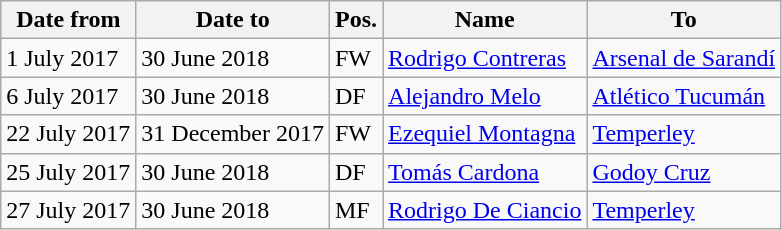<table class="wikitable">
<tr>
<th>Date from</th>
<th>Date to</th>
<th>Pos.</th>
<th>Name</th>
<th>To</th>
</tr>
<tr>
<td>1 July 2017</td>
<td>30 June 2018</td>
<td>FW</td>
<td> <a href='#'>Rodrigo Contreras</a></td>
<td> <a href='#'>Arsenal de Sarandí</a></td>
</tr>
<tr>
<td>6 July 2017</td>
<td>30 June 2018</td>
<td>DF</td>
<td> <a href='#'>Alejandro Melo</a></td>
<td> <a href='#'>Atlético Tucumán</a></td>
</tr>
<tr>
<td>22 July 2017</td>
<td>31 December 2017</td>
<td>FW</td>
<td> <a href='#'>Ezequiel Montagna</a></td>
<td> <a href='#'>Temperley</a></td>
</tr>
<tr>
<td>25 July 2017</td>
<td>30 June 2018</td>
<td>DF</td>
<td> <a href='#'>Tomás Cardona</a></td>
<td> <a href='#'>Godoy Cruz</a></td>
</tr>
<tr>
<td>27 July 2017</td>
<td>30 June 2018</td>
<td>MF</td>
<td> <a href='#'>Rodrigo De Ciancio</a></td>
<td> <a href='#'>Temperley</a></td>
</tr>
</table>
